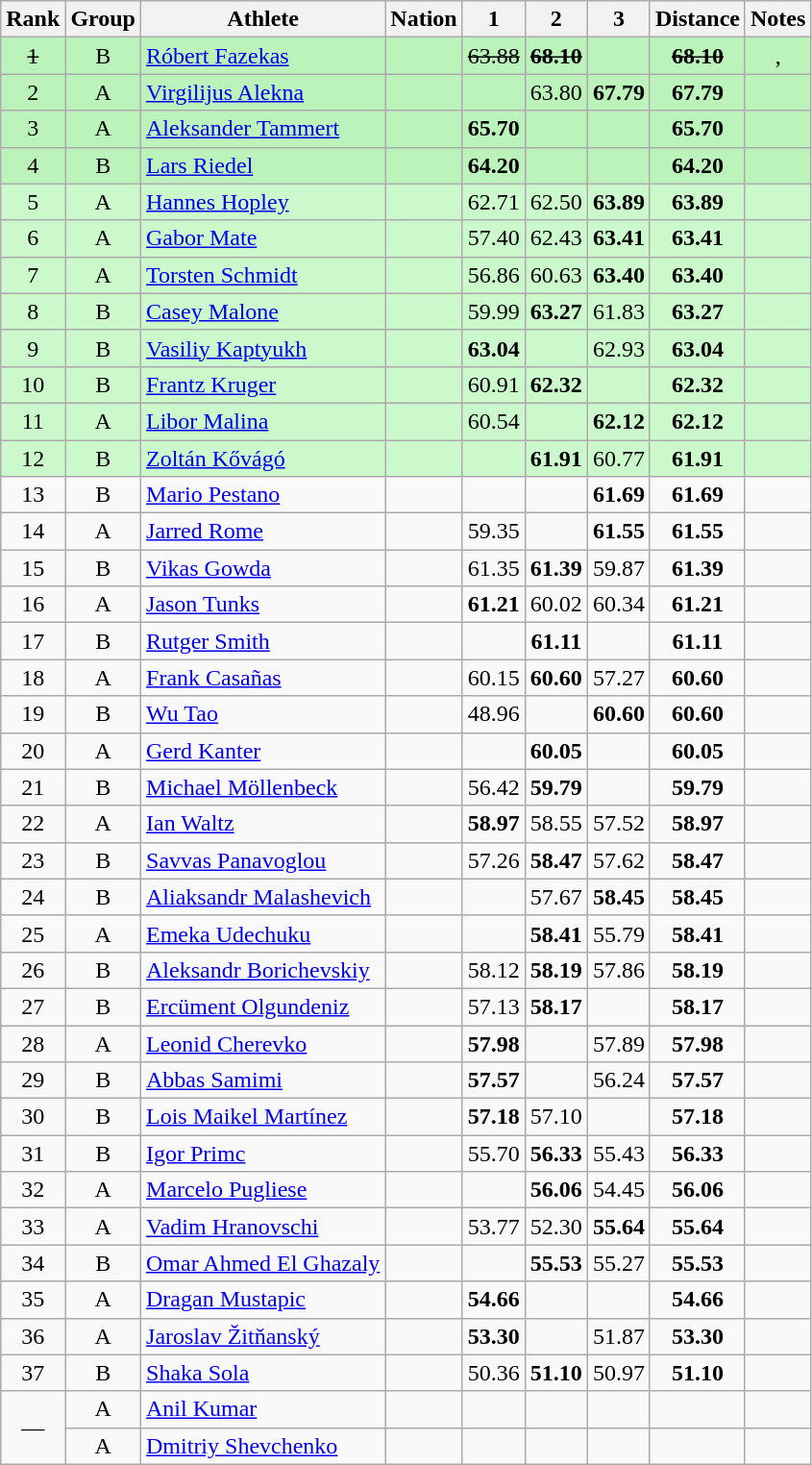<table class="wikitable sortable" style="text-align:center">
<tr>
<th>Rank</th>
<th>Group</th>
<th>Athlete</th>
<th>Nation</th>
<th>1</th>
<th>2</th>
<th>3</th>
<th>Distance</th>
<th>Notes</th>
</tr>
<tr bgcolor=bbf3bb>
<td><s>1</s></td>
<td>B</td>
<td align=left><a href='#'>Róbert Fazekas</a></td>
<td align=left></td>
<td><s>63.88</s></td>
<td><s><strong>68.10</strong></s></td>
<td></td>
<td><s><strong>68.10</strong></s></td>
<td>, </td>
</tr>
<tr bgcolor=bbf3bb>
<td>2</td>
<td>A</td>
<td align=left><a href='#'>Virgilijus Alekna</a></td>
<td align=left></td>
<td></td>
<td>63.80</td>
<td><strong>67.79</strong></td>
<td><strong>67.79</strong></td>
<td></td>
</tr>
<tr bgcolor=bbf3bb>
<td>3</td>
<td>A</td>
<td align=left><a href='#'>Aleksander Tammert</a></td>
<td align=left></td>
<td><strong>65.70</strong></td>
<td></td>
<td></td>
<td><strong>65.70</strong></td>
<td></td>
</tr>
<tr bgcolor=bbf3bb>
<td>4</td>
<td>B</td>
<td align=left><a href='#'>Lars Riedel</a></td>
<td align=left></td>
<td><strong>64.20</strong></td>
<td></td>
<td></td>
<td><strong>64.20</strong></td>
<td></td>
</tr>
<tr bgcolor=ccf9cc>
<td>5</td>
<td>A</td>
<td align=left><a href='#'>Hannes Hopley</a></td>
<td align=left></td>
<td>62.71</td>
<td>62.50</td>
<td><strong>63.89</strong></td>
<td><strong>63.89</strong></td>
<td></td>
</tr>
<tr bgcolor=ccf9cc>
<td>6</td>
<td>A</td>
<td align=left><a href='#'>Gabor Mate</a></td>
<td align=left></td>
<td>57.40</td>
<td>62.43</td>
<td><strong>63.41</strong></td>
<td><strong>63.41</strong></td>
<td></td>
</tr>
<tr bgcolor=ccf9cc>
<td>7</td>
<td>A</td>
<td align=left><a href='#'>Torsten Schmidt</a></td>
<td align=left></td>
<td>56.86</td>
<td>60.63</td>
<td><strong>63.40</strong></td>
<td><strong>63.40</strong></td>
<td></td>
</tr>
<tr bgcolor=ccf9cc>
<td>8</td>
<td>B</td>
<td align=left><a href='#'>Casey Malone</a></td>
<td align=left></td>
<td>59.99</td>
<td><strong>63.27</strong></td>
<td>61.83</td>
<td><strong>63.27</strong></td>
<td></td>
</tr>
<tr bgcolor=ccf9cc>
<td>9</td>
<td>B</td>
<td align=left><a href='#'>Vasiliy Kaptyukh</a></td>
<td align=left></td>
<td><strong>63.04</strong></td>
<td></td>
<td>62.93</td>
<td><strong>63.04</strong></td>
<td></td>
</tr>
<tr bgcolor=ccf9cc>
<td>10</td>
<td>B</td>
<td align=left><a href='#'>Frantz Kruger</a></td>
<td align=left></td>
<td>60.91</td>
<td><strong>62.32</strong></td>
<td></td>
<td><strong>62.32</strong></td>
<td></td>
</tr>
<tr bgcolor=ccf9cc>
<td>11</td>
<td>A</td>
<td align=left><a href='#'>Libor Malina</a></td>
<td align=left></td>
<td>60.54</td>
<td></td>
<td><strong>62.12</strong></td>
<td><strong>62.12</strong></td>
<td></td>
</tr>
<tr bgcolor=ccf9cc>
<td>12</td>
<td>B</td>
<td align=left><a href='#'>Zoltán Kővágó</a></td>
<td align=left></td>
<td></td>
<td><strong>61.91</strong></td>
<td>60.77</td>
<td><strong>61.91</strong></td>
<td></td>
</tr>
<tr>
<td>13</td>
<td>B</td>
<td align=left><a href='#'>Mario Pestano</a></td>
<td align=left></td>
<td></td>
<td></td>
<td><strong>61.69</strong></td>
<td><strong>61.69</strong></td>
<td></td>
</tr>
<tr>
<td>14</td>
<td>A</td>
<td align=left><a href='#'>Jarred Rome</a></td>
<td align=left></td>
<td>59.35</td>
<td></td>
<td><strong>61.55</strong></td>
<td><strong>61.55</strong></td>
<td></td>
</tr>
<tr>
<td>15</td>
<td>B</td>
<td align=left><a href='#'>Vikas Gowda</a></td>
<td align=left></td>
<td>61.35</td>
<td><strong>61.39</strong></td>
<td>59.87</td>
<td><strong>61.39</strong></td>
<td></td>
</tr>
<tr>
<td>16</td>
<td>A</td>
<td align=left><a href='#'>Jason Tunks</a></td>
<td align=left></td>
<td><strong>61.21</strong></td>
<td>60.02</td>
<td>60.34</td>
<td><strong>61.21</strong></td>
<td></td>
</tr>
<tr>
<td>17</td>
<td>B</td>
<td align=left><a href='#'>Rutger Smith</a></td>
<td align=left></td>
<td></td>
<td><strong>61.11</strong></td>
<td></td>
<td><strong>61.11</strong></td>
<td></td>
</tr>
<tr>
<td>18</td>
<td>A</td>
<td align=left><a href='#'>Frank Casañas</a></td>
<td align=left></td>
<td>60.15</td>
<td><strong>60.60</strong></td>
<td>57.27</td>
<td><strong>60.60</strong></td>
<td></td>
</tr>
<tr>
<td>19</td>
<td>B</td>
<td align=left><a href='#'>Wu Tao</a></td>
<td align=left></td>
<td>48.96</td>
<td></td>
<td><strong>60.60</strong></td>
<td><strong>60.60</strong></td>
<td></td>
</tr>
<tr>
<td>20</td>
<td>A</td>
<td align=left><a href='#'>Gerd Kanter</a></td>
<td align=left></td>
<td></td>
<td><strong>60.05</strong></td>
<td></td>
<td><strong>60.05</strong></td>
<td></td>
</tr>
<tr>
<td>21</td>
<td>B</td>
<td align=left><a href='#'>Michael Möllenbeck</a></td>
<td align=left></td>
<td>56.42</td>
<td><strong>59.79</strong></td>
<td></td>
<td><strong>59.79</strong></td>
<td></td>
</tr>
<tr>
<td>22</td>
<td>A</td>
<td align=left><a href='#'>Ian Waltz</a></td>
<td align=left></td>
<td><strong>58.97</strong></td>
<td>58.55</td>
<td>57.52</td>
<td><strong>58.97</strong></td>
<td></td>
</tr>
<tr>
<td>23</td>
<td>B</td>
<td align=left><a href='#'>Savvas Panavoglou</a></td>
<td align=left></td>
<td>57.26</td>
<td><strong>58.47</strong></td>
<td>57.62</td>
<td><strong>58.47</strong></td>
<td></td>
</tr>
<tr>
<td>24</td>
<td>B</td>
<td align=left><a href='#'>Aliaksandr Malashevich</a></td>
<td align=left></td>
<td></td>
<td>57.67</td>
<td><strong>58.45</strong></td>
<td><strong>58.45</strong></td>
<td></td>
</tr>
<tr>
<td>25</td>
<td>A</td>
<td align=left><a href='#'>Emeka Udechuku</a></td>
<td align=left></td>
<td></td>
<td><strong>58.41</strong></td>
<td>55.79</td>
<td><strong>58.41</strong></td>
<td></td>
</tr>
<tr>
<td>26</td>
<td>B</td>
<td align=left><a href='#'>Aleksandr Borichevskiy</a></td>
<td align=left></td>
<td>58.12</td>
<td><strong>58.19</strong></td>
<td>57.86</td>
<td><strong>58.19</strong></td>
<td></td>
</tr>
<tr>
<td>27</td>
<td>B</td>
<td align=left><a href='#'>Ercüment Olgundeniz</a></td>
<td align=left></td>
<td>57.13</td>
<td><strong>58.17</strong></td>
<td></td>
<td><strong>58.17</strong></td>
<td></td>
</tr>
<tr>
<td>28</td>
<td>A</td>
<td align=left><a href='#'>Leonid Cherevko</a></td>
<td align=left></td>
<td><strong>57.98</strong></td>
<td></td>
<td>57.89</td>
<td><strong>57.98</strong></td>
<td></td>
</tr>
<tr>
<td>29</td>
<td>B</td>
<td align=left><a href='#'>Abbas Samimi</a></td>
<td align=left></td>
<td><strong>57.57</strong></td>
<td></td>
<td>56.24</td>
<td><strong>57.57</strong></td>
<td></td>
</tr>
<tr>
<td>30</td>
<td>B</td>
<td align=left><a href='#'>Lois Maikel Martínez</a></td>
<td align=left></td>
<td><strong>57.18</strong></td>
<td>57.10</td>
<td></td>
<td><strong>57.18 </strong></td>
<td></td>
</tr>
<tr>
<td>31</td>
<td>B</td>
<td align=left><a href='#'>Igor Primc</a></td>
<td align=left></td>
<td>55.70</td>
<td><strong>56.33</strong></td>
<td>55.43</td>
<td><strong>56.33</strong></td>
<td></td>
</tr>
<tr>
<td>32</td>
<td>A</td>
<td align=left><a href='#'>Marcelo Pugliese</a></td>
<td align=left></td>
<td></td>
<td><strong>56.06</strong></td>
<td>54.45</td>
<td><strong>56.06</strong></td>
<td></td>
</tr>
<tr>
<td>33</td>
<td>A</td>
<td align=left><a href='#'>Vadim Hranovschi</a></td>
<td align=left></td>
<td>53.77</td>
<td>52.30</td>
<td><strong>55.64</strong></td>
<td><strong>55.64</strong></td>
<td></td>
</tr>
<tr>
<td>34</td>
<td>B</td>
<td align=left><a href='#'>Omar Ahmed El Ghazaly</a></td>
<td align=left></td>
<td></td>
<td><strong>55.53</strong></td>
<td>55.27</td>
<td><strong>55.53</strong></td>
<td></td>
</tr>
<tr>
<td>35</td>
<td>A</td>
<td align=left><a href='#'>Dragan Mustapic</a></td>
<td align=left></td>
<td><strong>54.66</strong></td>
<td></td>
<td></td>
<td><strong>54.66</strong></td>
<td></td>
</tr>
<tr>
<td>36</td>
<td>A</td>
<td align=left><a href='#'>Jaroslav Žitňanský</a></td>
<td align=left></td>
<td><strong>53.30</strong></td>
<td></td>
<td>51.87</td>
<td><strong>53.30</strong></td>
<td></td>
</tr>
<tr>
<td>37</td>
<td>B</td>
<td align=left><a href='#'>Shaka Sola</a></td>
<td align=left></td>
<td>50.36</td>
<td><strong>51.10</strong></td>
<td>50.97</td>
<td><strong>51.10</strong></td>
<td></td>
</tr>
<tr>
<td data-sort-value=38 rowspan=2>—</td>
<td>A</td>
<td align=left><a href='#'>Anil Kumar</a></td>
<td align=left></td>
<td></td>
<td></td>
<td></td>
<td></td>
<td></td>
</tr>
<tr>
<td>A</td>
<td align=left><a href='#'>Dmitriy Shevchenko</a></td>
<td align=left></td>
<td></td>
<td></td>
<td></td>
<td></td>
<td></td>
</tr>
</table>
